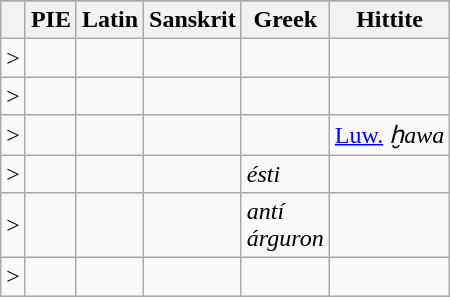<table class="wikitable">
<tr>
</tr>
<tr>
<th></th>
<th>PIE</th>
<th>Latin</th>
<th>Sanskrit</th>
<th>Greek</th>
<th>Hittite</th>
</tr>
<tr>
<td> > </td>
<td></td>
<td></td>
<td></td>
<td></td>
<td></td>
</tr>
<tr>
<td> > </td>
<td></td>
<td></td>
<td></td>
<td></td>
<td></td>
</tr>
<tr>
<td> > </td>
<td></td>
<td></td>
<td></td>
<td></td>
<td><a href='#'>Luw.</a> <em>ḫawa</em></td>
</tr>
<tr>
<td> > </td>
<td></td>
<td></td>
<td></td>
<td><em>ésti</em></td>
<td></td>
</tr>
<tr>
<td> > </td>
<td><br></td>
<td><br></td>
<td><br></td>
<td><em>antí</em><br><em>árguron</em></td>
<td><br></td>
</tr>
<tr>
<td> > </td>
<td></td>
<td></td>
<td></td>
<td></td>
<td></td>
</tr>
</table>
